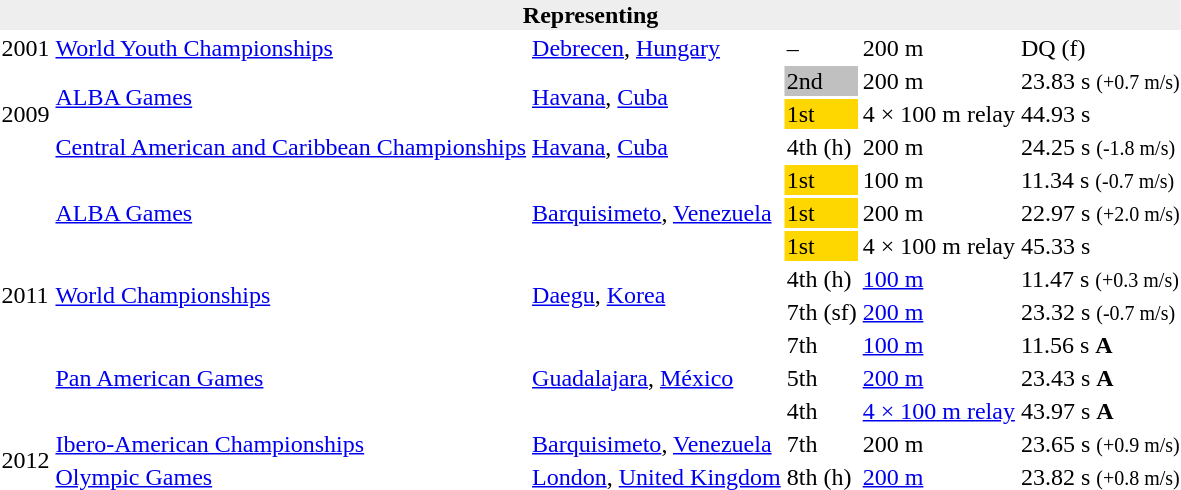<table>
<tr>
<th bgcolor="#eeeeee" colspan="6">Representing </th>
</tr>
<tr>
<td>2001</td>
<td><a href='#'>World Youth Championships</a></td>
<td><a href='#'>Debrecen</a>, <a href='#'>Hungary</a></td>
<td>–</td>
<td>200 m</td>
<td>DQ (f)</td>
</tr>
<tr>
<td rowspan=3>2009</td>
<td rowspan=2><a href='#'>ALBA Games</a></td>
<td rowspan=2><a href='#'>Havana</a>, <a href='#'>Cuba</a></td>
<td bgcolor=silver>2nd</td>
<td>200 m</td>
<td>23.83 s <small>(+0.7 m/s)</small></td>
</tr>
<tr>
<td bgcolor=gold>1st</td>
<td>4 × 100 m relay</td>
<td>44.93 s</td>
</tr>
<tr>
<td><a href='#'>Central American and Caribbean Championships</a></td>
<td><a href='#'>Havana</a>, <a href='#'>Cuba</a></td>
<td>4th (h)</td>
<td>200 m</td>
<td>24.25 s <small>(-1.8 m/s)</small></td>
</tr>
<tr>
<td rowspan=8>2011</td>
<td rowspan=3><a href='#'>ALBA Games</a></td>
<td rowspan=3><a href='#'>Barquisimeto</a>, <a href='#'>Venezuela</a></td>
<td bgcolor=gold>1st</td>
<td>100 m</td>
<td>11.34 s <small>(-0.7 m/s)</small></td>
</tr>
<tr>
<td bgcolor=gold>1st</td>
<td>200 m</td>
<td>22.97 s <small>(+2.0 m/s)</small></td>
</tr>
<tr>
<td bgcolor=gold>1st</td>
<td>4 × 100 m relay</td>
<td>45.33 s</td>
</tr>
<tr>
<td rowspan=2><a href='#'>World Championships</a></td>
<td rowspan=2><a href='#'>Daegu</a>, <a href='#'>Korea</a></td>
<td>4th (h)</td>
<td><a href='#'>100 m</a></td>
<td>11.47 s <small>(+0.3 m/s)</small></td>
</tr>
<tr>
<td>7th (sf)</td>
<td><a href='#'>200 m</a></td>
<td>23.32 s <small>(-0.7 m/s)</small></td>
</tr>
<tr>
<td rowspan=3><a href='#'>Pan American Games</a></td>
<td rowspan=3><a href='#'>Guadalajara</a>, <a href='#'>México</a></td>
<td>7th</td>
<td><a href='#'>100 m</a></td>
<td>11.56 s <strong>A</strong></td>
</tr>
<tr>
<td>5th</td>
<td><a href='#'>200 m</a></td>
<td>23.43 s <strong>A</strong></td>
</tr>
<tr>
<td>4th</td>
<td><a href='#'>4 × 100 m relay</a></td>
<td>43.97 s <strong>A</strong></td>
</tr>
<tr>
<td rowspan=2>2012</td>
<td><a href='#'>Ibero-American Championships</a></td>
<td><a href='#'>Barquisimeto</a>, <a href='#'>Venezuela</a></td>
<td>7th</td>
<td>200 m</td>
<td>23.65 s <small>(+0.9 m/s)</small></td>
</tr>
<tr>
<td><a href='#'>Olympic Games</a></td>
<td><a href='#'>London</a>, <a href='#'>United Kingdom</a></td>
<td>8th (h)</td>
<td><a href='#'>200 m</a></td>
<td>23.82 s <small>(+0.8 m/s)</small></td>
</tr>
</table>
